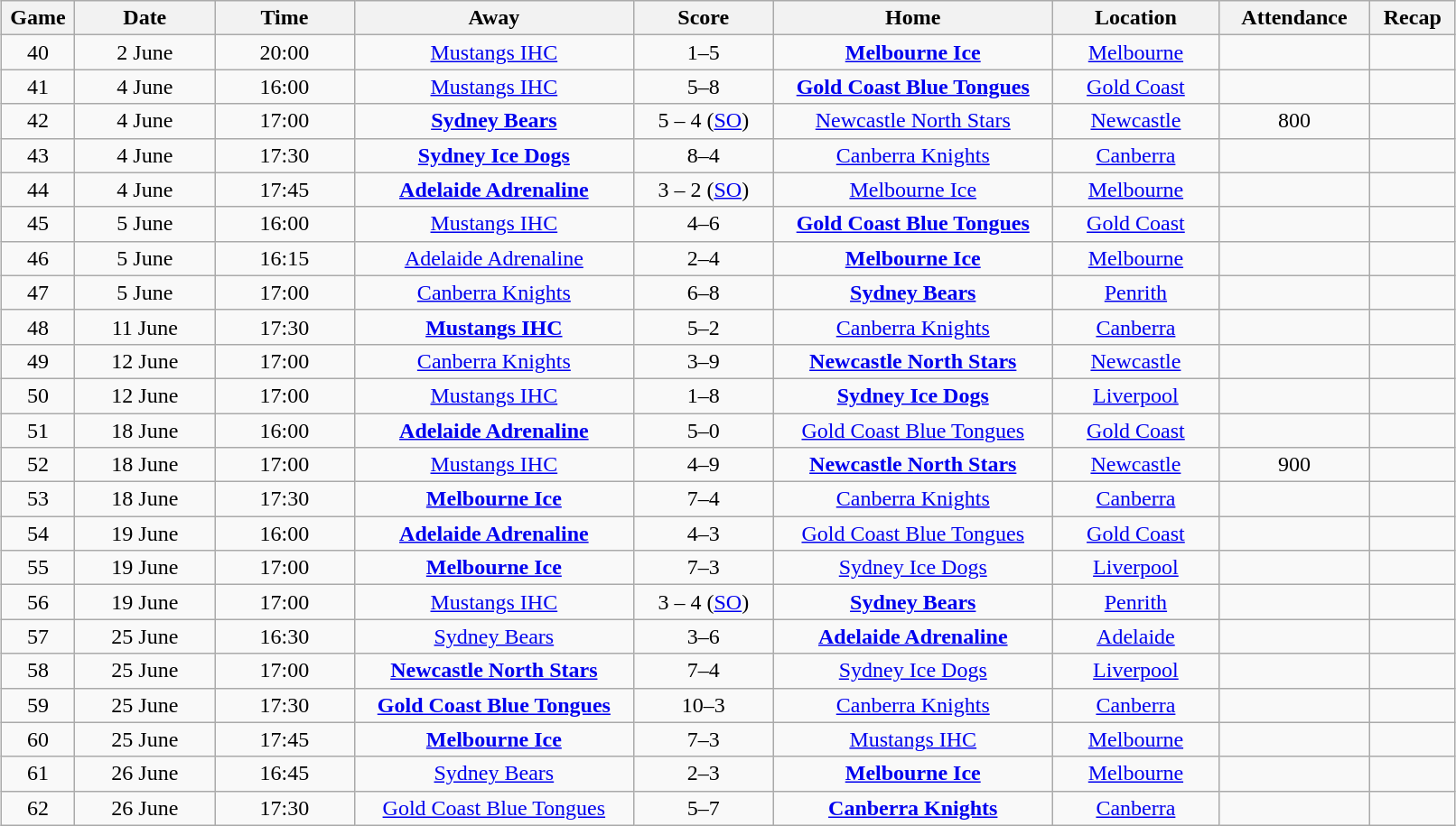<table class="wikitable" width="85%" style="margin: 1em auto 1em auto">
<tr>
<th width="1%">Game</th>
<th width="6%">Date</th>
<th width="6%">Time</th>
<th width="12%">Away</th>
<th width="6%">Score</th>
<th width="12%">Home</th>
<th width="7%">Location</th>
<th width="4%">Attendance</th>
<th width="2%">Recap</th>
</tr>
<tr align="center">
<td>40</td>
<td>2 June</td>
<td>20:00</td>
<td><a href='#'>Mustangs IHC</a></td>
<td>1–5</td>
<td><strong><a href='#'>Melbourne Ice</a></strong></td>
<td><a href='#'>Melbourne</a></td>
<td></td>
<td></td>
</tr>
<tr align="center">
<td>41</td>
<td>4 June</td>
<td>16:00</td>
<td><a href='#'>Mustangs IHC</a></td>
<td>5–8</td>
<td><strong><a href='#'>Gold Coast Blue Tongues</a></strong></td>
<td><a href='#'>Gold Coast</a></td>
<td></td>
<td></td>
</tr>
<tr align="center">
<td>42</td>
<td>4 June</td>
<td>17:00</td>
<td><strong><a href='#'>Sydney Bears</a></strong></td>
<td>5 – 4 (<a href='#'>SO</a>)</td>
<td><a href='#'>Newcastle North Stars</a></td>
<td><a href='#'>Newcastle</a></td>
<td>800</td>
<td></td>
</tr>
<tr align="center">
<td>43</td>
<td>4 June</td>
<td>17:30</td>
<td><strong><a href='#'>Sydney Ice Dogs</a></strong></td>
<td>8–4</td>
<td><a href='#'>Canberra Knights</a></td>
<td><a href='#'>Canberra</a></td>
<td></td>
<td></td>
</tr>
<tr align="center">
<td>44</td>
<td>4 June</td>
<td>17:45</td>
<td><strong><a href='#'>Adelaide Adrenaline</a></strong></td>
<td>3 – 2 (<a href='#'>SO</a>)</td>
<td><a href='#'>Melbourne Ice</a></td>
<td><a href='#'>Melbourne</a></td>
<td></td>
<td></td>
</tr>
<tr align="center">
<td>45</td>
<td>5 June</td>
<td>16:00</td>
<td><a href='#'>Mustangs IHC</a></td>
<td>4–6</td>
<td><strong><a href='#'>Gold Coast Blue Tongues</a></strong></td>
<td><a href='#'>Gold Coast</a></td>
<td></td>
<td></td>
</tr>
<tr align="center">
<td>46</td>
<td>5 June</td>
<td>16:15</td>
<td><a href='#'>Adelaide Adrenaline</a></td>
<td>2–4</td>
<td><strong><a href='#'>Melbourne Ice</a></strong></td>
<td><a href='#'>Melbourne</a></td>
<td></td>
<td></td>
</tr>
<tr align="center">
<td>47</td>
<td>5 June</td>
<td>17:00</td>
<td><a href='#'>Canberra Knights</a></td>
<td>6–8</td>
<td><strong><a href='#'>Sydney Bears</a></strong></td>
<td><a href='#'>Penrith</a></td>
<td></td>
<td></td>
</tr>
<tr align="center">
<td>48</td>
<td>11 June</td>
<td>17:30</td>
<td><strong><a href='#'>Mustangs IHC</a></strong></td>
<td>5–2</td>
<td><a href='#'>Canberra Knights</a></td>
<td><a href='#'>Canberra</a></td>
<td></td>
<td></td>
</tr>
<tr align="center">
<td>49</td>
<td>12 June</td>
<td>17:00</td>
<td><a href='#'>Canberra Knights</a></td>
<td>3–9</td>
<td><strong><a href='#'>Newcastle North Stars</a></strong></td>
<td><a href='#'>Newcastle</a></td>
<td></td>
<td></td>
</tr>
<tr align="center">
<td>50</td>
<td>12 June</td>
<td>17:00</td>
<td><a href='#'>Mustangs IHC</a></td>
<td>1–8</td>
<td><strong><a href='#'>Sydney Ice Dogs</a></strong></td>
<td><a href='#'>Liverpool</a></td>
<td></td>
<td></td>
</tr>
<tr align="center">
<td>51</td>
<td>18 June</td>
<td>16:00</td>
<td><strong><a href='#'>Adelaide Adrenaline</a></strong></td>
<td>5–0</td>
<td><a href='#'>Gold Coast Blue Tongues</a></td>
<td><a href='#'>Gold Coast</a></td>
<td></td>
<td></td>
</tr>
<tr align="center">
<td>52</td>
<td>18 June</td>
<td>17:00</td>
<td><a href='#'>Mustangs IHC</a></td>
<td>4–9</td>
<td><strong><a href='#'>Newcastle North Stars</a></strong></td>
<td><a href='#'>Newcastle</a></td>
<td>900</td>
<td></td>
</tr>
<tr align="center">
<td>53</td>
<td>18 June</td>
<td>17:30</td>
<td><strong><a href='#'>Melbourne Ice</a></strong></td>
<td>7–4</td>
<td><a href='#'>Canberra Knights</a></td>
<td><a href='#'>Canberra</a></td>
<td></td>
<td></td>
</tr>
<tr align="center">
<td>54</td>
<td>19 June</td>
<td>16:00</td>
<td><strong><a href='#'>Adelaide Adrenaline</a></strong></td>
<td>4–3</td>
<td><a href='#'>Gold Coast Blue Tongues</a></td>
<td><a href='#'>Gold Coast</a></td>
<td></td>
<td></td>
</tr>
<tr align="center">
<td>55</td>
<td>19 June</td>
<td>17:00</td>
<td><strong><a href='#'>Melbourne Ice</a></strong></td>
<td>7–3</td>
<td><a href='#'>Sydney Ice Dogs</a></td>
<td><a href='#'>Liverpool</a></td>
<td></td>
<td></td>
</tr>
<tr align="center">
<td>56</td>
<td>19 June</td>
<td>17:00</td>
<td><a href='#'>Mustangs IHC</a></td>
<td>3 – 4 (<a href='#'>SO</a>)</td>
<td><strong><a href='#'>Sydney Bears</a></strong></td>
<td><a href='#'>Penrith</a></td>
<td></td>
<td></td>
</tr>
<tr align="center">
<td>57</td>
<td>25 June</td>
<td>16:30</td>
<td><a href='#'>Sydney Bears</a></td>
<td>3–6</td>
<td><strong><a href='#'>Adelaide Adrenaline</a></strong></td>
<td><a href='#'>Adelaide</a></td>
<td></td>
<td></td>
</tr>
<tr align="center">
<td>58</td>
<td>25 June</td>
<td>17:00</td>
<td><strong><a href='#'>Newcastle North Stars</a></strong></td>
<td>7–4</td>
<td><a href='#'>Sydney Ice Dogs</a></td>
<td><a href='#'>Liverpool</a></td>
<td></td>
<td></td>
</tr>
<tr align="center">
<td>59</td>
<td>25 June</td>
<td>17:30</td>
<td><strong><a href='#'>Gold Coast Blue Tongues</a></strong></td>
<td>10–3</td>
<td><a href='#'>Canberra Knights</a></td>
<td><a href='#'>Canberra</a></td>
<td></td>
<td></td>
</tr>
<tr align="center">
<td>60</td>
<td>25 June</td>
<td>17:45</td>
<td><strong><a href='#'>Melbourne Ice</a></strong></td>
<td>7–3</td>
<td><a href='#'>Mustangs IHC</a></td>
<td><a href='#'>Melbourne</a></td>
<td></td>
<td></td>
</tr>
<tr align="center">
<td>61</td>
<td>26 June</td>
<td>16:45</td>
<td><a href='#'>Sydney Bears</a></td>
<td>2–3</td>
<td><strong><a href='#'>Melbourne Ice</a></strong></td>
<td><a href='#'>Melbourne</a></td>
<td></td>
<td></td>
</tr>
<tr align="center">
<td>62</td>
<td>26 June</td>
<td>17:30</td>
<td><a href='#'>Gold Coast Blue Tongues</a></td>
<td>5–7</td>
<td><strong><a href='#'>Canberra Knights</a></strong></td>
<td><a href='#'>Canberra</a></td>
<td></td>
<td></td>
</tr>
</table>
